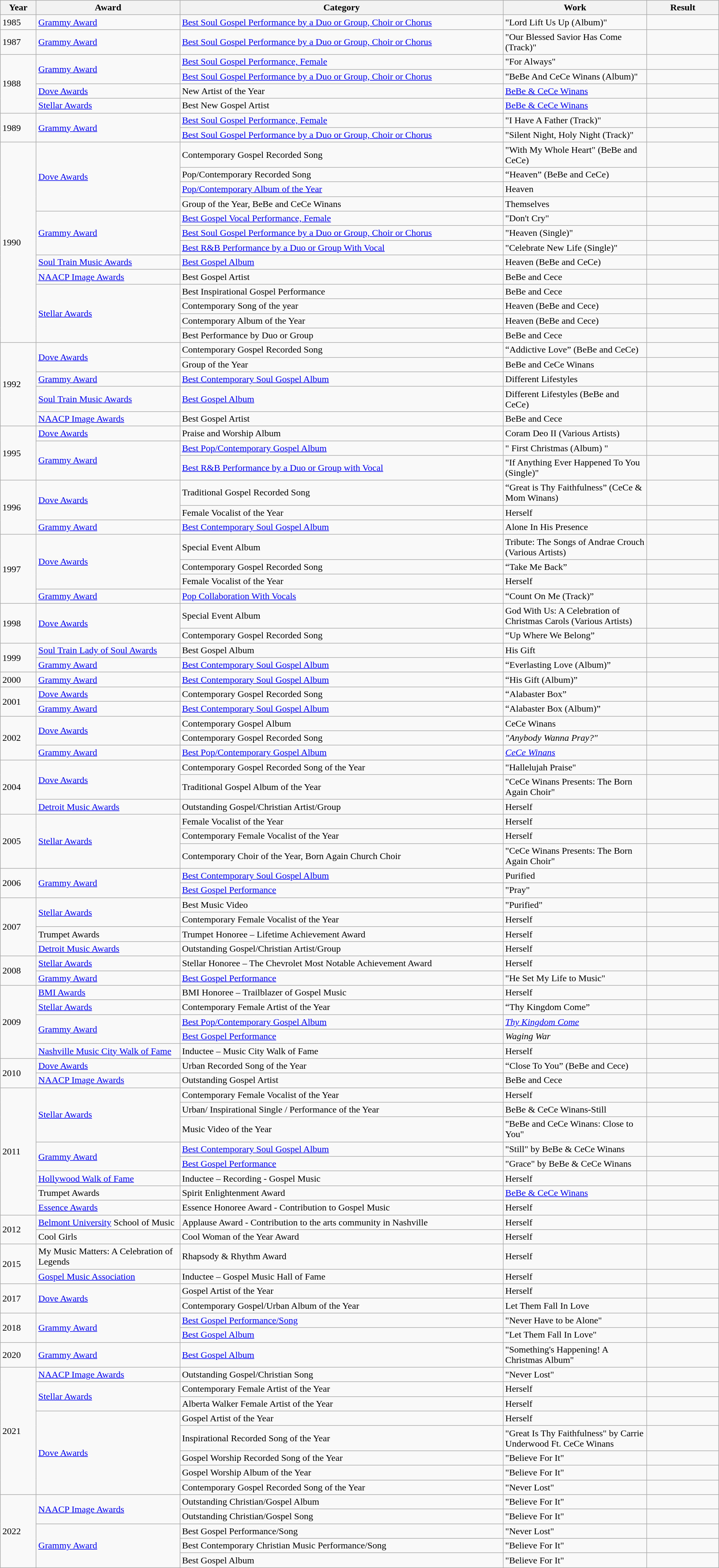<table class="wikitable" border="1">
<tr>
<th width="5%">Year</th>
<th width="20%">Award</th>
<th width="45%">Category</th>
<th width="20%">Work</th>
<th width="10%">Result</th>
</tr>
<tr>
<td>1985</td>
<td><a href='#'>Grammy Award</a></td>
<td><a href='#'>Best Soul Gospel Performance by a Duo or Group, Choir or Chorus</a></td>
<td>"Lord Lift Us Up (Album)"</td>
<td></td>
</tr>
<tr>
<td>1987</td>
<td><a href='#'>Grammy Award</a></td>
<td><a href='#'>Best Soul Gospel Performance by a Duo or Group, Choir or Chorus</a></td>
<td>"Our Blessed Savior Has Come (Track)"</td>
<td></td>
</tr>
<tr>
<td rowspan=4>1988</td>
<td rowspan=2><a href='#'>Grammy Award</a></td>
<td><a href='#'>Best Soul Gospel Performance, Female</a></td>
<td>"For Always"</td>
<td></td>
</tr>
<tr>
<td><a href='#'>Best Soul Gospel Performance by a Duo or Group, Choir or Chorus</a></td>
<td>"BeBe And CeCe Winans (Album)"</td>
<td></td>
</tr>
<tr>
<td><a href='#'>Dove Awards</a></td>
<td>New Artist of the Year</td>
<td><a href='#'>BeBe & CeCe Winans</a></td>
<td></td>
</tr>
<tr>
<td><a href='#'>Stellar Awards</a></td>
<td>Best New Gospel Artist</td>
<td><a href='#'>BeBe & CeCe Winans</a></td>
<td></td>
</tr>
<tr>
<td rowspan=2>1989</td>
<td rowspan=2><a href='#'>Grammy Award</a></td>
<td><a href='#'>Best Soul Gospel Performance, Female</a></td>
<td>"I Have A Father (Track)"</td>
<td></td>
</tr>
<tr>
<td><a href='#'>Best Soul Gospel Performance by a Duo or Group, Choir or Chorus</a></td>
<td>"Silent Night, Holy Night (Track)"</td>
<td></td>
</tr>
<tr>
<td rowspan=13>1990</td>
<td rowspan=4><a href='#'>Dove Awards</a></td>
<td>Contemporary Gospel Recorded Song</td>
<td>"With My Whole Heart" (BeBe and CeCe)</td>
<td></td>
</tr>
<tr>
<td>Pop/Contemporary Recorded Song</td>
<td>“Heaven” (BeBe and CeCe)</td>
<td></td>
</tr>
<tr>
<td><a href='#'>Pop/Contemporary Album of the Year</a></td>
<td>Heaven</td>
<td></td>
</tr>
<tr>
<td>Group of the Year, BeBe and CeCe Winans</td>
<td>Themselves</td>
<td></td>
</tr>
<tr>
<td rowspan=3><a href='#'>Grammy Award</a></td>
<td><a href='#'>Best Gospel Vocal Performance, Female</a></td>
<td>"Don't Cry"</td>
<td></td>
</tr>
<tr>
<td><a href='#'>Best Soul Gospel Performance by a Duo or Group, Choir or Chorus</a></td>
<td>"Heaven (Single)"</td>
<td></td>
</tr>
<tr>
<td><a href='#'>Best R&B Performance by a Duo or Group With Vocal</a></td>
<td>"Celebrate New Life (Single)"</td>
<td></td>
</tr>
<tr>
<td><a href='#'>Soul Train Music Awards</a></td>
<td><a href='#'>Best Gospel Album</a></td>
<td>Heaven (BeBe and CeCe)</td>
<td></td>
</tr>
<tr>
<td><a href='#'>NAACP Image Awards</a></td>
<td>Best Gospel Artist</td>
<td>BeBe and Cece</td>
<td></td>
</tr>
<tr>
<td rowspan=4><a href='#'>Stellar Awards</a></td>
<td>Best Inspirational Gospel Performance</td>
<td>BeBe and Cece</td>
<td></td>
</tr>
<tr>
<td>Contemporary Song of the year</td>
<td>Heaven (BeBe and Cece)</td>
<td></td>
</tr>
<tr>
<td>Contemporary Album of the Year</td>
<td>Heaven (BeBe and Cece)</td>
<td></td>
</tr>
<tr>
<td>Best Performance by Duo or Group</td>
<td>BeBe and Cece</td>
<td></td>
</tr>
<tr>
<td rowspan=5>1992</td>
<td rowspan=2><a href='#'>Dove Awards</a></td>
<td>Contemporary Gospel Recorded Song</td>
<td>“Addictive Love” (BeBe and CeCe)</td>
<td></td>
</tr>
<tr>
<td>Group of the Year</td>
<td>BeBe and CeCe Winans</td>
<td></td>
</tr>
<tr>
<td><a href='#'>Grammy Award</a></td>
<td><a href='#'>Best Contemporary Soul Gospel Album</a></td>
<td>Different Lifestyles</td>
<td></td>
</tr>
<tr>
<td><a href='#'>Soul Train Music Awards</a></td>
<td><a href='#'>Best Gospel Album</a></td>
<td>Different Lifestyles (BeBe and CeCe)</td>
<td></td>
</tr>
<tr>
<td><a href='#'>NAACP Image Awards</a></td>
<td>Best Gospel Artist</td>
<td>BeBe and Cece</td>
<td></td>
</tr>
<tr>
<td rowspan=3>1995</td>
<td><a href='#'>Dove Awards</a></td>
<td>Praise and Worship Album</td>
<td>Coram Deo II (Various Artists)</td>
<td></td>
</tr>
<tr>
<td rowspan=2><a href='#'>Grammy Award</a></td>
<td><a href='#'>Best Pop/Contemporary Gospel Album</a></td>
<td>" First Christmas (Album) "</td>
<td></td>
</tr>
<tr>
<td><a href='#'>Best R&B Performance by a Duo or Group with Vocal</a></td>
<td>"If Anything Ever Happened To You (Single)"</td>
<td></td>
</tr>
<tr>
<td rowspan=3>1996</td>
<td rowspan=2><a href='#'>Dove Awards</a></td>
<td>Traditional Gospel Recorded Song</td>
<td>“Great is Thy Faithfulness” (CeCe & Mom Winans)</td>
<td></td>
</tr>
<tr>
<td>Female Vocalist of the Year</td>
<td>Herself</td>
<td></td>
</tr>
<tr>
<td><a href='#'>Grammy Award</a></td>
<td><a href='#'>Best Contemporary Soul Gospel Album</a></td>
<td>Alone In His Presence</td>
<td></td>
</tr>
<tr>
<td rowspan=4>1997</td>
<td rowspan=3><a href='#'>Dove Awards</a></td>
<td>Special Event Album</td>
<td>Tribute: The Songs of Andrae Crouch (Various Artists)</td>
<td></td>
</tr>
<tr>
<td>Contemporary Gospel Recorded Song</td>
<td>“Take Me Back”</td>
<td></td>
</tr>
<tr>
<td>Female Vocalist of the Year</td>
<td>Herself</td>
<td></td>
</tr>
<tr>
<td><a href='#'>Grammy Award</a></td>
<td><a href='#'>Pop Collaboration With Vocals</a></td>
<td>“Count On Me (Track)”</td>
<td></td>
</tr>
<tr>
<td rowspan=2>1998</td>
<td rowspan=2><a href='#'>Dove Awards</a></td>
<td>Special Event Album</td>
<td>God With Us: A Celebration of Christmas Carols (Various Artists)</td>
<td></td>
</tr>
<tr>
<td>Contemporary Gospel Recorded Song</td>
<td>“Up Where We Belong”</td>
<td></td>
</tr>
<tr>
<td rowspan=2>1999</td>
<td><a href='#'>Soul Train Lady of Soul Awards</a></td>
<td>Best Gospel Album</td>
<td>His Gift</td>
<td></td>
</tr>
<tr>
<td><a href='#'>Grammy Award</a></td>
<td><a href='#'>Best Contemporary Soul Gospel Album</a></td>
<td>“Everlasting Love (Album)”</td>
<td></td>
</tr>
<tr>
<td>2000</td>
<td><a href='#'>Grammy Award</a></td>
<td><a href='#'>Best Contemporary Soul Gospel Album</a></td>
<td>“His Gift (Album)”</td>
<td></td>
</tr>
<tr>
<td rowspan=2>2001</td>
<td><a href='#'>Dove Awards</a></td>
<td>Contemporary Gospel Recorded Song</td>
<td>“Alabaster Box”</td>
<td></td>
</tr>
<tr>
<td><a href='#'>Grammy Award</a></td>
<td><a href='#'>Best Contemporary Soul Gospel Album</a></td>
<td>“Alabaster Box (Album)”</td>
<td></td>
</tr>
<tr>
<td rowspan=3>2002</td>
<td rowspan=2><a href='#'>Dove Awards</a></td>
<td>Contemporary Gospel Album</td>
<td>CeCe Winans</td>
<td></td>
</tr>
<tr>
<td>Contemporary Gospel Recorded Song</td>
<td><em>"Anybody Wanna Pray?"</em></td>
<td></td>
</tr>
<tr>
<td><a href='#'>Grammy Award</a></td>
<td><a href='#'>Best Pop/Contemporary Gospel Album</a></td>
<td><em><a href='#'>CeCe Winans</a></em></td>
<td></td>
</tr>
<tr>
<td rowspan=3>2004</td>
<td rowspan=2><a href='#'>Dove Awards</a></td>
<td>Contemporary Gospel Recorded Song of the Year</td>
<td>"Hallelujah Praise"</td>
<td></td>
</tr>
<tr>
<td>Traditional Gospel Album of the Year</td>
<td>"CeCe Winans Presents: The Born Again Choir"</td>
<td></td>
</tr>
<tr>
<td><a href='#'>Detroit Music Awards</a></td>
<td>Outstanding Gospel/Christian Artist/Group</td>
<td>Herself</td>
<td></td>
</tr>
<tr>
<td rowspan=3>2005</td>
<td rowspan=3><a href='#'>Stellar Awards</a></td>
<td>Female Vocalist of the Year</td>
<td>Herself</td>
<td></td>
</tr>
<tr>
<td>Contemporary Female Vocalist of the Year</td>
<td>Herself</td>
<td></td>
</tr>
<tr>
<td>Contemporary Choir of the Year, Born Again Church Choir</td>
<td>"CeCe Winans Presents: The Born Again Choir"</td>
<td></td>
</tr>
<tr>
<td rowspan=2>2006</td>
<td rowspan=2><a href='#'>Grammy Award</a></td>
<td><a href='#'>Best Contemporary Soul Gospel Album</a></td>
<td>Purified</td>
<td></td>
</tr>
<tr>
<td><a href='#'>Best Gospel Performance</a></td>
<td>"Pray"</td>
<td></td>
</tr>
<tr>
<td rowspan=4>2007</td>
<td rowspan=2><a href='#'>Stellar Awards</a></td>
<td>Best Music Video</td>
<td>"Purified"</td>
<td></td>
</tr>
<tr>
<td>Contemporary Female Vocalist of the Year</td>
<td>Herself</td>
<td></td>
</tr>
<tr>
<td>Trumpet Awards</td>
<td>Trumpet Honoree – Lifetime Achievement Award</td>
<td>Herself</td>
<td></td>
</tr>
<tr>
<td><a href='#'>Detroit Music Awards</a></td>
<td>Outstanding Gospel/Christian Artist/Group</td>
<td>Herself</td>
<td></td>
</tr>
<tr>
<td rowspan=2>2008</td>
<td><a href='#'>Stellar Awards</a></td>
<td>Stellar Honoree – The Chevrolet Most Notable Achievement Award</td>
<td>Herself</td>
<td></td>
</tr>
<tr>
<td><a href='#'>Grammy Award</a></td>
<td><a href='#'>Best Gospel Performance</a></td>
<td>"He Set My Life to Music"</td>
<td></td>
</tr>
<tr>
<td rowspan=5>2009</td>
<td><a href='#'>BMI Awards</a></td>
<td>BMI Honoree – Trailblazer of Gospel Music</td>
<td>Herself</td>
<td></td>
</tr>
<tr>
<td><a href='#'>Stellar Awards</a></td>
<td>Contemporary Female Artist of the Year</td>
<td>“Thy Kingdom Come”</td>
<td></td>
</tr>
<tr>
<td rowspan=2><a href='#'>Grammy Award</a></td>
<td><a href='#'>Best Pop/Contemporary Gospel Album</a></td>
<td><em><a href='#'>Thy Kingdom Come</a></em></td>
<td></td>
</tr>
<tr>
<td><a href='#'>Best Gospel Performance</a></td>
<td><em>Waging War</em></td>
<td></td>
</tr>
<tr>
<td><a href='#'>Nashville Music City Walk of Fame</a></td>
<td>Inductee – Music City Walk of Fame</td>
<td>Herself</td>
<td></td>
</tr>
<tr>
<td rowspan=2>2010</td>
<td><a href='#'>Dove Awards</a></td>
<td>Urban Recorded Song of the Year</td>
<td>“Close To You” (BeBe and Cece)</td>
<td></td>
</tr>
<tr>
<td><a href='#'>NAACP Image Awards</a></td>
<td>Outstanding Gospel Artist</td>
<td>BeBe and Cece</td>
<td></td>
</tr>
<tr>
<td rowspan=8>2011</td>
<td rowspan=3><a href='#'>Stellar Awards</a></td>
<td>Contemporary Female Vocalist of the Year</td>
<td>Herself</td>
<td></td>
</tr>
<tr>
<td>Urban/ Inspirational Single / Performance of the Year</td>
<td>BeBe & CeCe Winans-Still</td>
<td></td>
</tr>
<tr>
<td>Music Video of the Year</td>
<td>"BeBe and CeCe Winans: Close to You"</td>
<td></td>
</tr>
<tr>
<td rowspan=2><a href='#'>Grammy Award</a></td>
<td><a href='#'>Best Contemporary Soul Gospel Album</a></td>
<td>"Still" by BeBe & CeCe Winans</td>
<td></td>
</tr>
<tr>
<td><a href='#'>Best Gospel Performance</a></td>
<td>"Grace" by BeBe & CeCe Winans</td>
<td></td>
</tr>
<tr>
<td><a href='#'>Hollywood Walk of Fame</a></td>
<td>Inductee – Recording - Gospel Music</td>
<td>Herself</td>
<td></td>
</tr>
<tr>
<td>Trumpet Awards</td>
<td>Spirit Enlightenment Award</td>
<td><a href='#'>BeBe & CeCe Winans</a></td>
<td></td>
</tr>
<tr>
<td><a href='#'>Essence Awards</a></td>
<td>Essence Honoree Award - Contribution to Gospel Music</td>
<td>Herself</td>
<td></td>
</tr>
<tr>
<td rowspan=2>2012</td>
<td><a href='#'>Belmont University</a> School of Music</td>
<td>Applause Award - Contribution to the arts community in Nashville</td>
<td>Herself</td>
<td></td>
</tr>
<tr>
<td>Cool Girls</td>
<td>Cool Woman of the Year Award</td>
<td>Herself</td>
<td></td>
</tr>
<tr>
<td rowspan=2>2015</td>
<td>My Music Matters: A Celebration of Legends</td>
<td>Rhapsody & Rhythm Award</td>
<td>Herself</td>
<td></td>
</tr>
<tr>
<td><a href='#'>Gospel Music Association</a></td>
<td>Inductee – Gospel Music Hall of Fame</td>
<td>Herself</td>
<td></td>
</tr>
<tr>
<td rowspan=2>2017</td>
<td rowspan=2><a href='#'>Dove Awards</a></td>
<td>Gospel Artist of the Year</td>
<td>Herself</td>
<td></td>
</tr>
<tr>
<td>Contemporary Gospel/Urban Album of the Year</td>
<td>Let Them Fall In Love</td>
<td></td>
</tr>
<tr>
<td rowspan=2>2018</td>
<td rowspan=2><a href='#'>Grammy Award</a></td>
<td><a href='#'>Best Gospel Performance/Song</a></td>
<td>"Never Have to be Alone"</td>
<td></td>
</tr>
<tr>
<td><a href='#'>Best Gospel Album</a></td>
<td>"Let Them Fall In Love"</td>
<td></td>
</tr>
<tr>
<td>2020</td>
<td><a href='#'>Grammy Award</a></td>
<td><a href='#'>Best Gospel Album</a></td>
<td>"Something's Happening! A Christmas Album"</td>
<td></td>
</tr>
<tr>
<td rowspan="8">2021</td>
<td><a href='#'>NAACP Image Awards</a></td>
<td>Outstanding Gospel/Christian Song</td>
<td>"Never Lost"</td>
<td></td>
</tr>
<tr>
<td rowspan="2"><a href='#'>Stellar Awards</a></td>
<td>Contemporary Female Artist of the Year</td>
<td>Herself</td>
<td></td>
</tr>
<tr>
<td>Alberta Walker Female Artist of the Year</td>
<td>Herself</td>
<td></td>
</tr>
<tr>
<td rowspan="5"><a href='#'>Dove Awards</a></td>
<td>Gospel Artist of the Year</td>
<td>Herself</td>
<td></td>
</tr>
<tr>
<td>Inspirational Recorded Song of the Year</td>
<td>"Great Is Thy Faithfulness" by Carrie Underwood Ft. CeCe Winans</td>
<td></td>
</tr>
<tr>
<td>Gospel Worship Recorded Song of the Year</td>
<td>"Believe For It"</td>
<td></td>
</tr>
<tr>
<td>Gospel Worship Album of the Year</td>
<td>"Believe For It"</td>
<td></td>
</tr>
<tr>
<td>Contemporary Gospel Recorded Song of the Year</td>
<td>"Never Lost"</td>
<td></td>
</tr>
<tr>
<td rowspan="5">2022</td>
<td rowspan="2"><a href='#'>NAACP Image Awards</a></td>
<td>Outstanding Christian/Gospel Album</td>
<td>"Believe For It"</td>
<td></td>
</tr>
<tr>
<td>Outstanding Christian/Gospel Song</td>
<td>"Believe For It"</td>
<td></td>
</tr>
<tr>
<td rowspan="3"><a href='#'>Grammy Award</a></td>
<td>Best Gospel Performance/Song</td>
<td>"Never Lost"</td>
<td></td>
</tr>
<tr>
<td>Best Contemporary Christian Music Performance/Song</td>
<td>"Believe For It"</td>
<td></td>
</tr>
<tr>
<td>Best Gospel Album</td>
<td>"Believe For It"</td>
<td></td>
</tr>
</table>
